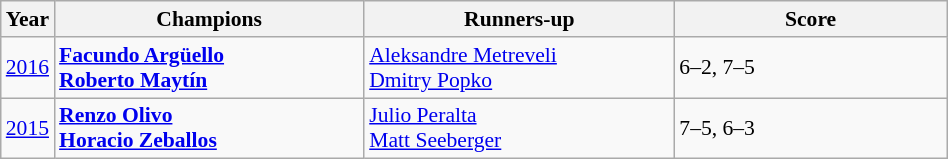<table class="wikitable" style="font-size:90%">
<tr>
<th>Year</th>
<th width="200">Champions</th>
<th width="200">Runners-up</th>
<th width="175">Score</th>
</tr>
<tr>
<td><a href='#'>2016</a></td>
<td> <strong><a href='#'>Facundo Argüello</a></strong> <br>  <strong><a href='#'>Roberto Maytín</a></strong></td>
<td> <a href='#'>Aleksandre Metreveli</a> <br>  <a href='#'>Dmitry Popko</a></td>
<td>6–2, 7–5</td>
</tr>
<tr>
<td><a href='#'>2015</a></td>
<td> <strong><a href='#'>Renzo Olivo</a></strong> <br>  <strong><a href='#'>Horacio Zeballos</a></strong></td>
<td> <a href='#'>Julio Peralta</a> <br>  <a href='#'>Matt Seeberger</a></td>
<td>7–5, 6–3</td>
</tr>
</table>
